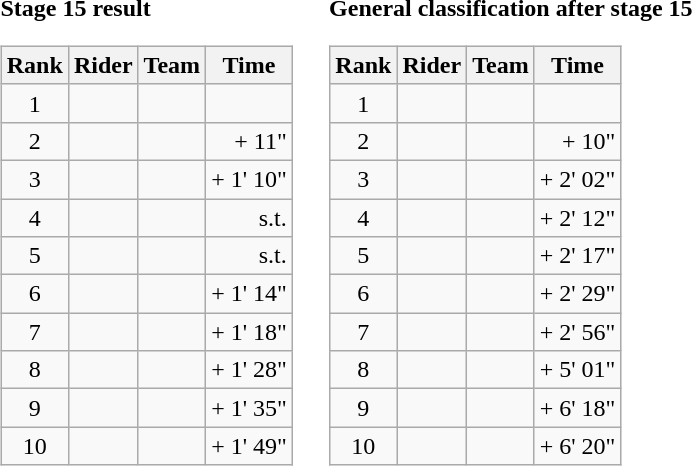<table>
<tr>
<td><strong>Stage 15 result</strong><br><table class="wikitable">
<tr>
<th scope="col">Rank</th>
<th scope="col">Rider</th>
<th scope="col">Team</th>
<th scope="col">Time</th>
</tr>
<tr>
<td style="text-align:center;">1</td>
<td></td>
<td></td>
<td style="text-align:right;"></td>
</tr>
<tr>
<td style="text-align:center;">2</td>
<td></td>
<td></td>
<td style="text-align:right;">+ 11"</td>
</tr>
<tr>
<td style="text-align:center;">3</td>
<td></td>
<td></td>
<td align="right">+ 1' 10"</td>
</tr>
<tr>
<td style="text-align:center;">4</td>
<td> </td>
<td></td>
<td align="right">s.t.</td>
</tr>
<tr>
<td style="text-align:center;">5</td>
<td></td>
<td></td>
<td style="text-align:right;">s.t.</td>
</tr>
<tr>
<td style="text-align:center;">6</td>
<td></td>
<td></td>
<td style="text-align:right;">+ 1' 14"</td>
</tr>
<tr>
<td style="text-align:center;">7</td>
<td></td>
<td></td>
<td style="text-align:right;">+ 1' 18"</td>
</tr>
<tr>
<td style="text-align:center;">8</td>
<td></td>
<td></td>
<td style="text-align:right;">+ 1' 28"</td>
</tr>
<tr>
<td style="text-align:center;">9</td>
<td></td>
<td></td>
<td style="text-align:right;">+ 1' 35"</td>
</tr>
<tr>
<td style="text-align:center;">10</td>
<td></td>
<td></td>
<td style="text-align:right;">+ 1' 49"</td>
</tr>
</table>
</td>
<td></td>
<td><strong>General classification after stage 15</strong><br><table class="wikitable">
<tr>
<th scope="col">Rank</th>
<th scope="col">Rider</th>
<th scope="col">Team</th>
<th scope="col">Time</th>
</tr>
<tr>
<td style="text-align:center;">1</td>
<td> </td>
<td></td>
<td style="text-align:right;"></td>
</tr>
<tr>
<td style="text-align:center;">2</td>
<td></td>
<td></td>
<td style="text-align:right;">+ 10"</td>
</tr>
<tr>
<td style="text-align:center;">3</td>
<td></td>
<td></td>
<td align="right">+ 2' 02"</td>
</tr>
<tr>
<td style="text-align:center;">4</td>
<td></td>
<td></td>
<td align="right">+ 2' 12"</td>
</tr>
<tr>
<td style="text-align:center;">5</td>
<td></td>
<td></td>
<td style="text-align:right;">+ 2' 17"</td>
</tr>
<tr>
<td style="text-align:center;">6</td>
<td></td>
<td></td>
<td style="text-align:right;">+ 2' 29"</td>
</tr>
<tr>
<td style="text-align:center;">7</td>
<td></td>
<td></td>
<td style="text-align:right;">+ 2' 56"</td>
</tr>
<tr>
<td style="text-align:center;">8</td>
<td></td>
<td></td>
<td style="text-align:right;">+ 5' 01"</td>
</tr>
<tr>
<td style="text-align:center;">9</td>
<td></td>
<td></td>
<td style="text-align:right;">+ 6' 18"</td>
</tr>
<tr>
<td style="text-align:center;">10</td>
<td></td>
<td></td>
<td style="text-align:right;">+ 6' 20"</td>
</tr>
</table>
</td>
</tr>
</table>
